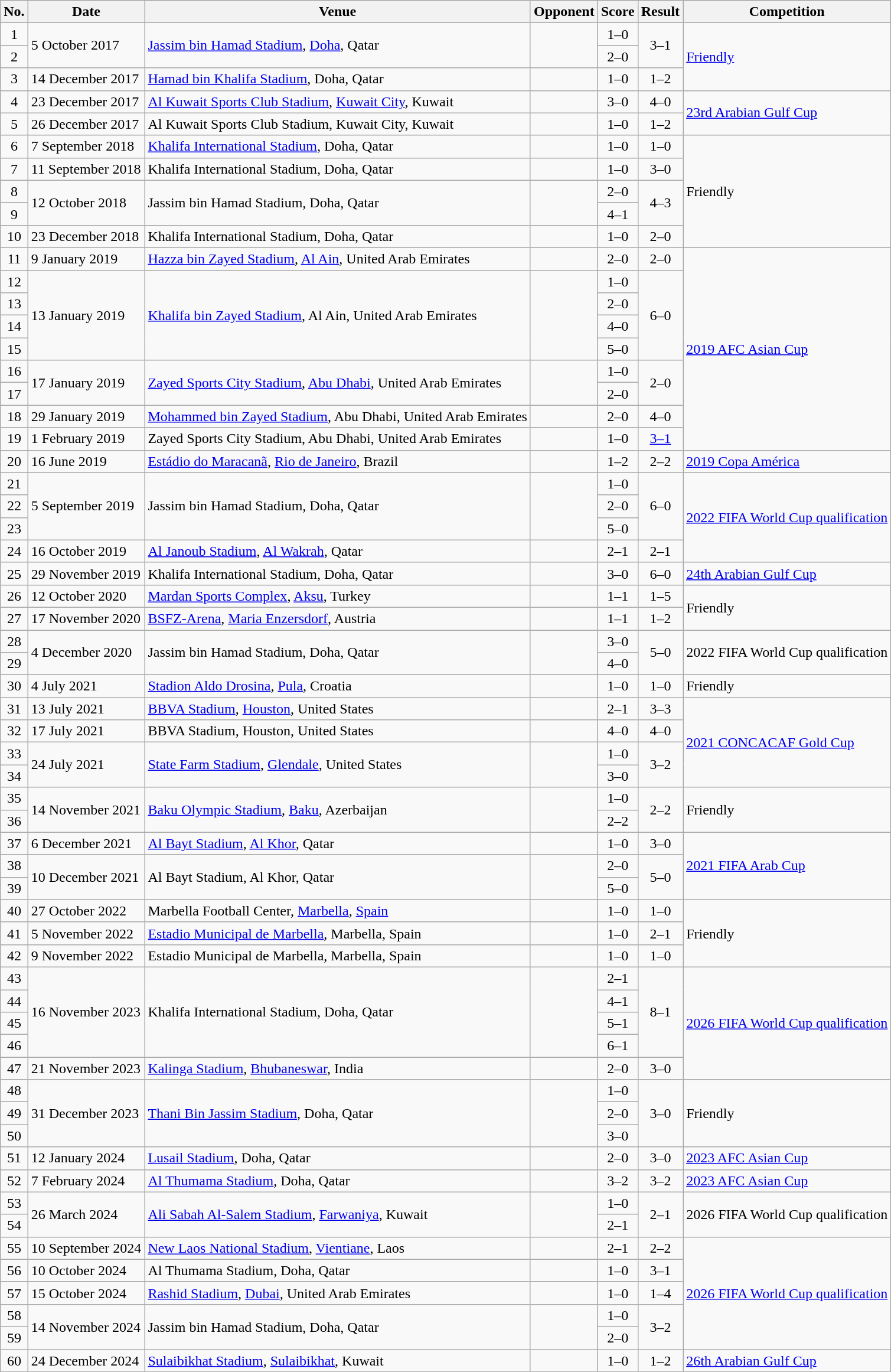<table class="wikitable sortable">
<tr>
<th scope="col">No.</th>
<th scope="col">Date</th>
<th scope="col">Venue</th>
<th scope="col">Opponent</th>
<th scope="col">Score</th>
<th scope="col">Result</th>
<th scope="col">Competition</th>
</tr>
<tr>
<td align="center">1</td>
<td rowspan="2">5 October 2017</td>
<td rowspan="2"><a href='#'>Jassim bin Hamad Stadium</a>, <a href='#'>Doha</a>, Qatar</td>
<td rowspan="2"></td>
<td align="center">1–0</td>
<td rowspan="2" style="text-align:center">3–1</td>
<td rowspan="3"><a href='#'>Friendly</a></td>
</tr>
<tr>
<td align="center">2</td>
<td align="center">2–0</td>
</tr>
<tr>
<td align="center">3</td>
<td>14 December 2017</td>
<td><a href='#'>Hamad bin Khalifa Stadium</a>, Doha, Qatar</td>
<td></td>
<td align="center">1–0</td>
<td align="center">1–2</td>
</tr>
<tr>
<td align="center">4</td>
<td>23 December 2017</td>
<td><a href='#'>Al Kuwait Sports Club Stadium</a>, <a href='#'>Kuwait City</a>, Kuwait</td>
<td></td>
<td align="center">3–0</td>
<td align="center">4–0</td>
<td rowspan="2"><a href='#'>23rd Arabian Gulf Cup</a></td>
</tr>
<tr>
<td align="center">5</td>
<td>26 December 2017</td>
<td>Al Kuwait Sports Club Stadium, Kuwait City, Kuwait</td>
<td></td>
<td align="center">1–0</td>
<td align="center">1–2</td>
</tr>
<tr>
<td align="center">6</td>
<td>7 September 2018</td>
<td><a href='#'>Khalifa International Stadium</a>, Doha, Qatar</td>
<td></td>
<td align="center">1–0</td>
<td align="center">1–0</td>
<td rowspan="5">Friendly</td>
</tr>
<tr>
<td align="center">7</td>
<td>11 September 2018</td>
<td>Khalifa International Stadium, Doha, Qatar</td>
<td></td>
<td align="center">1–0</td>
<td align="center">3–0</td>
</tr>
<tr>
<td align="center">8</td>
<td rowspan="2">12 October 2018</td>
<td rowspan="2">Jassim bin Hamad Stadium, Doha, Qatar</td>
<td rowspan="2"></td>
<td align="center">2–0</td>
<td rowspan="2" style="text-align:center">4–3</td>
</tr>
<tr>
<td align="center">9</td>
<td align="center">4–1</td>
</tr>
<tr>
<td align="center">10</td>
<td>23 December 2018</td>
<td>Khalifa International Stadium, Doha, Qatar</td>
<td></td>
<td align="center">1–0</td>
<td align="center">2–0</td>
</tr>
<tr>
<td align="center">11</td>
<td>9 January 2019</td>
<td><a href='#'>Hazza bin Zayed Stadium</a>, <a href='#'>Al Ain</a>, United Arab Emirates</td>
<td></td>
<td align="center">2–0</td>
<td align="center">2–0</td>
<td rowspan="9"><a href='#'>2019 AFC Asian Cup</a></td>
</tr>
<tr>
<td align="center">12</td>
<td rowspan="4">13 January 2019</td>
<td rowspan="4"><a href='#'>Khalifa bin Zayed Stadium</a>, Al Ain, United Arab Emirates</td>
<td rowspan="4"></td>
<td align="center">1–0</td>
<td rowspan="4" align="center">6–0</td>
</tr>
<tr>
<td align="center">13</td>
<td align="center">2–0</td>
</tr>
<tr>
<td align="center">14</td>
<td align="center">4–0</td>
</tr>
<tr>
<td align="center">15</td>
<td align="center">5–0</td>
</tr>
<tr>
<td align="center">16</td>
<td rowspan="2">17 January 2019</td>
<td rowspan="2"><a href='#'>Zayed Sports City Stadium</a>, <a href='#'>Abu Dhabi</a>, United Arab Emirates</td>
<td rowspan="2"></td>
<td align="center">1–0</td>
<td rowspan="2" align="center">2–0</td>
</tr>
<tr>
<td align="center">17</td>
<td align="center">2–0</td>
</tr>
<tr>
<td align="center">18</td>
<td rowspan="1">29 January 2019</td>
<td rowspan="1"><a href='#'>Mohammed bin Zayed Stadium</a>, Abu Dhabi, United Arab Emirates</td>
<td rowspan="1"></td>
<td align="center">2–0</td>
<td rowspan="1" align="center">4–0</td>
</tr>
<tr>
<td align="center">19</td>
<td>1 February 2019</td>
<td>Zayed Sports City Stadium, Abu Dhabi, United Arab Emirates</td>
<td></td>
<td align="center">1–0</td>
<td align=center><a href='#'>3–1</a></td>
</tr>
<tr>
<td align="center">20</td>
<td>16 June 2019</td>
<td><a href='#'>Estádio do Maracanã</a>, <a href='#'>Rio de Janeiro</a>, Brazil</td>
<td></td>
<td align="center">1–2</td>
<td align="center">2–2</td>
<td><a href='#'>2019 Copa América</a></td>
</tr>
<tr>
<td align="center">21</td>
<td rowspan="3">5 September 2019</td>
<td rowspan="3">Jassim bin Hamad Stadium, Doha, Qatar</td>
<td rowspan="3"></td>
<td align="center">1–0</td>
<td rowspan="3" style="text-align:center">6–0</td>
<td rowspan="4"><a href='#'>2022 FIFA World Cup qualification</a></td>
</tr>
<tr>
<td align="center">22</td>
<td align="center">2–0</td>
</tr>
<tr>
<td align="center">23</td>
<td align="center">5–0</td>
</tr>
<tr>
<td align="center">24</td>
<td>16 October 2019</td>
<td><a href='#'>Al Janoub Stadium</a>, <a href='#'>Al Wakrah</a>, Qatar</td>
<td></td>
<td align="center">2–1</td>
<td align="center">2–1</td>
</tr>
<tr>
<td align="center">25</td>
<td>29 November 2019</td>
<td>Khalifa International Stadium, Doha, Qatar</td>
<td></td>
<td align="center">3–0</td>
<td align="center">6–0</td>
<td><a href='#'>24th Arabian Gulf Cup</a></td>
</tr>
<tr>
<td align="center">26</td>
<td>12 October 2020</td>
<td><a href='#'>Mardan Sports Complex</a>, <a href='#'>Aksu</a>, Turkey</td>
<td></td>
<td align="center">1–1</td>
<td align="center">1–5</td>
<td rowspan="2">Friendly</td>
</tr>
<tr>
<td align="center">27</td>
<td>17 November 2020</td>
<td><a href='#'>BSFZ-Arena</a>, <a href='#'>Maria Enzersdorf</a>, Austria</td>
<td></td>
<td align="center">1–1</td>
<td align="center">1–2</td>
</tr>
<tr>
<td align="center">28</td>
<td rowspan="2">4 December 2020</td>
<td rowspan="2">Jassim bin Hamad Stadium, Doha, Qatar</td>
<td rowspan="2"></td>
<td align="center">3–0</td>
<td rowspan="2" style="text-align:center">5–0</td>
<td rowspan="2">2022 FIFA World Cup qualification</td>
</tr>
<tr>
<td align="center">29</td>
<td align="center">4–0</td>
</tr>
<tr>
<td align="center">30</td>
<td>4 July 2021</td>
<td><a href='#'>Stadion Aldo Drosina</a>, <a href='#'>Pula</a>, Croatia</td>
<td></td>
<td align="center">1–0</td>
<td align="center">1–0</td>
<td>Friendly</td>
</tr>
<tr>
<td align="center">31</td>
<td>13 July 2021</td>
<td><a href='#'>BBVA Stadium</a>, <a href='#'>Houston</a>, United States</td>
<td></td>
<td align="center">2–1</td>
<td align="center">3–3</td>
<td rowspan="4"><a href='#'>2021 CONCACAF Gold Cup</a></td>
</tr>
<tr>
<td align="center">32</td>
<td>17 July 2021</td>
<td>BBVA Stadium, Houston, United States</td>
<td></td>
<td align="center">4–0</td>
<td align="center">4–0</td>
</tr>
<tr>
<td align="center">33</td>
<td rowspan="2">24 July 2021</td>
<td rowspan="2"><a href='#'>State Farm Stadium</a>, <a href='#'>Glendale</a>, United States</td>
<td rowspan="2"></td>
<td align="center">1–0</td>
<td rowspan="2" style="text-align:center">3–2</td>
</tr>
<tr>
<td align="center">34</td>
<td align="center">3–0</td>
</tr>
<tr>
<td align="center">35</td>
<td rowspan="2">14 November 2021</td>
<td rowspan="2"><a href='#'>Baku Olympic Stadium</a>, <a href='#'>Baku</a>, Azerbaijan</td>
<td rowspan="2"></td>
<td align="center">1–0</td>
<td rowspan="2" style="text-align:center">2–2</td>
<td rowspan="2">Friendly</td>
</tr>
<tr>
<td align="center">36</td>
<td align="center">2–2</td>
</tr>
<tr>
<td align="center">37</td>
<td>6 December 2021</td>
<td><a href='#'>Al Bayt Stadium</a>, <a href='#'>Al Khor</a>, Qatar</td>
<td></td>
<td align="center">1–0</td>
<td style="text-align:center">3–0</td>
<td rowspan="3"><a href='#'>2021 FIFA Arab Cup</a></td>
</tr>
<tr>
<td align="center">38</td>
<td rowspan="2">10 December 2021</td>
<td rowspan=2>Al Bayt Stadium, Al Khor, Qatar</td>
<td rowspan="2"></td>
<td align="center">2–0</td>
<td rowspan="2" style="text-align:center">5–0</td>
</tr>
<tr>
<td align="center">39</td>
<td align="center">5–0</td>
</tr>
<tr>
<td align="center">40</td>
<td>27 October 2022</td>
<td>Marbella Football Center, <a href='#'>Marbella</a>, <a href='#'>Spain</a></td>
<td></td>
<td align="center">1–0</td>
<td align="center">1–0</td>
<td rowspan="3">Friendly</td>
</tr>
<tr>
<td align="center">41</td>
<td>5 November 2022</td>
<td><a href='#'>Estadio Municipal de Marbella</a>, Marbella, Spain</td>
<td></td>
<td align="center">1–0</td>
<td align="center">2–1</td>
</tr>
<tr>
<td align="center">42</td>
<td>9 November 2022</td>
<td>Estadio Municipal de Marbella, Marbella, Spain</td>
<td></td>
<td align="center">1–0</td>
<td align="center">1–0</td>
</tr>
<tr>
<td align="center">43</td>
<td rowspan="4">16 November 2023</td>
<td rowspan="4">Khalifa International Stadium, Doha, Qatar</td>
<td rowspan="4"></td>
<td align="center">2–1</td>
<td align="center" rowspan="4">8–1</td>
<td rowspan="5"><a href='#'>2026 FIFA World Cup qualification</a></td>
</tr>
<tr>
<td align="center">44</td>
<td align="center">4–1</td>
</tr>
<tr>
<td align="center">45</td>
<td align="center">5–1</td>
</tr>
<tr>
<td align="center">46</td>
<td align="center">6–1</td>
</tr>
<tr>
<td align="center">47</td>
<td>21 November 2023</td>
<td><a href='#'>Kalinga Stadium</a>, <a href='#'>Bhubaneswar</a>, India</td>
<td></td>
<td align="center">2–0</td>
<td align="center">3–0</td>
</tr>
<tr>
<td align="center">48</td>
<td rowspan="3">31 December 2023</td>
<td rowspan="3"><a href='#'>Thani Bin Jassim Stadium</a>, Doha, Qatar</td>
<td rowspan="3"></td>
<td align="center">1–0</td>
<td align="center" rowspan="3">3–0</td>
<td rowspan="3">Friendly</td>
</tr>
<tr>
<td align="center">49</td>
<td align="center">2–0</td>
</tr>
<tr>
<td align="center">50</td>
<td align="center">3–0</td>
</tr>
<tr>
<td align="center">51</td>
<td>12 January 2024</td>
<td><a href='#'>Lusail Stadium</a>, Doha, Qatar</td>
<td></td>
<td align="center">2–0</td>
<td align="center">3–0</td>
<td><a href='#'>2023 AFC Asian Cup</a></td>
</tr>
<tr>
<td align="center">52</td>
<td>7 February 2024</td>
<td><a href='#'>Al Thumama Stadium</a>, Doha, Qatar</td>
<td></td>
<td align="center">3–2</td>
<td align="center">3–2</td>
<td><a href='#'>2023 AFC Asian Cup</a></td>
</tr>
<tr>
<td align="center">53</td>
<td rowspan="2">26 March 2024</td>
<td rowspan="2"><a href='#'>Ali Sabah Al-Salem Stadium</a>, <a href='#'>Farwaniya</a>, Kuwait</td>
<td rowspan="2"></td>
<td align="center">1–0</td>
<td rowspan="2" style="text-align:center">2–1</td>
<td rowspan="2">2026 FIFA World Cup qualification</td>
</tr>
<tr>
<td align="center">54</td>
<td align="center">2–1</td>
</tr>
<tr>
<td align="center">55</td>
<td>10 September 2024</td>
<td><a href='#'>New Laos National Stadium</a>, <a href='#'>Vientiane</a>, Laos</td>
<td></td>
<td align="center">2–1</td>
<td style="text-align:center">2–2</td>
<td rowspan="5"><a href='#'>2026 FIFA World Cup qualification</a></td>
</tr>
<tr>
<td align="center">56</td>
<td>10 October 2024</td>
<td>Al Thumama Stadium, Doha, Qatar</td>
<td></td>
<td align="center">1–0</td>
<td style="text-align:center">3–1</td>
</tr>
<tr>
<td align="center">57</td>
<td>15 October 2024</td>
<td><a href='#'>Rashid Stadium</a>, <a href='#'>Dubai</a>, United Arab Emirates</td>
<td></td>
<td align="center">1–0</td>
<td style="text-align:center">1–4</td>
</tr>
<tr>
<td align="center">58</td>
<td rowspan="2">14 November 2024</td>
<td rowspan="2">Jassim bin Hamad Stadium, Doha, Qatar</td>
<td rowspan="2"></td>
<td align="center">1–0</td>
<td rowspan="2" style="text-align:center">3–2</td>
</tr>
<tr>
<td align="center">59</td>
<td align="center">2–0</td>
</tr>
<tr>
<td align="center">60</td>
<td>24 December 2024</td>
<td><a href='#'>Sulaibikhat Stadium</a>, <a href='#'>Sulaibikhat</a>, Kuwait</td>
<td></td>
<td align="center">1–0</td>
<td align="center">1–2</td>
<td><a href='#'>26th Arabian Gulf Cup</a></td>
</tr>
</table>
